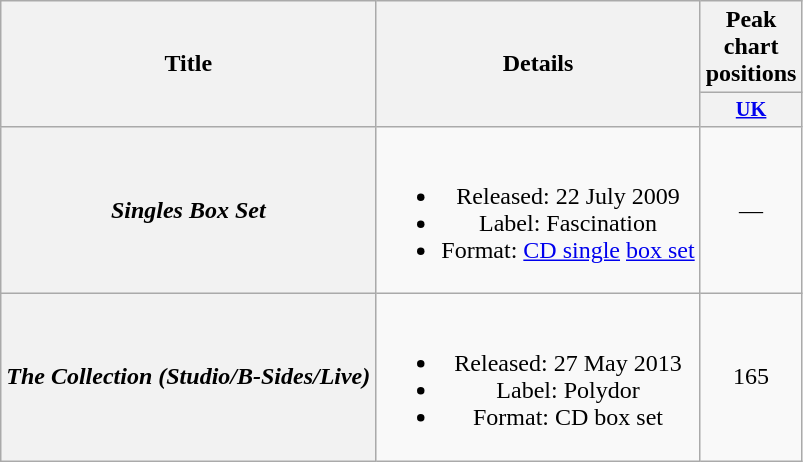<table class="wikitable plainrowheaders" style="text-align:center">
<tr>
<th scope=col rowspan=2>Title</th>
<th scope=col rowspan=2>Details</th>
<th scope=col colspan=1>Peak chart positions</th>
</tr>
<tr>
<th scope=col style="width:3em;font-size:85%;"><a href='#'>UK</a><br></th>
</tr>
<tr>
<th scope=row><em>Singles Box Set</em></th>
<td><br><ul><li>Released: 22 July 2009</li><li>Label: Fascination</li><li>Format: <a href='#'>CD single</a> <a href='#'>box set</a></li></ul></td>
<td>—</td>
</tr>
<tr>
<th scope=row><em>The Collection (Studio/B-Sides/Live)</em></th>
<td><br><ul><li>Released: 27 May 2013</li><li>Label: Polydor</li><li>Format: CD box set</li></ul></td>
<td>165</td>
</tr>
</table>
